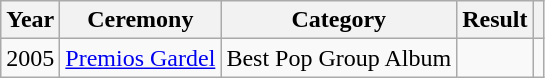<table class="wikitable sortable plainrowheaders">
<tr>
<th scope="col">Year</th>
<th scope="col">Ceremony</th>
<th scope="col">Category</th>
<th scope="col">Result</th>
<th scope="col" class="unsortable"></th>
</tr>
<tr>
<td align="center">2005</td>
<td><a href='#'>Premios Gardel</a></td>
<td>Best Pop Group Album</td>
<td></td>
<td align="center"></td>
</tr>
</table>
